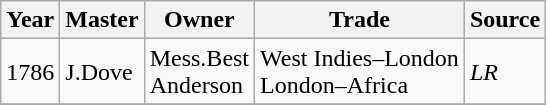<table class=" wikitable">
<tr>
<th>Year</th>
<th>Master</th>
<th>Owner</th>
<th>Trade</th>
<th>Source</th>
</tr>
<tr>
<td>1786</td>
<td>J.Dove</td>
<td>Mess.Best<br>Anderson</td>
<td>West Indies–London<br>London–Africa</td>
<td><em>LR</em></td>
</tr>
<tr>
</tr>
</table>
